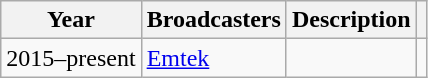<table class="wikitable">
<tr>
<th>Year</th>
<th>Broadcasters</th>
<th>Description</th>
<th></th>
</tr>
<tr>
<td>2015–present</td>
<td><a href='#'>Emtek</a></td>
<td></td>
<td></td>
</tr>
</table>
